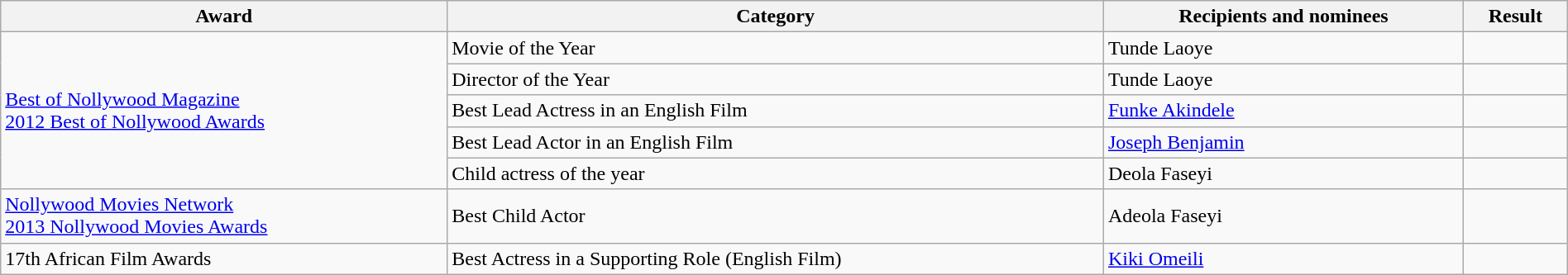<table class="wikitable sortable" style="width:100%">
<tr>
<th>Award</th>
<th>Category</th>
<th>Recipients and nominees</th>
<th>Result</th>
</tr>
<tr>
<td rowspan=5><a href='#'>Best of Nollywood Magazine</a> <br> <a href='#'>2012 Best of Nollywood Awards</a></td>
<td>Movie of the Year</td>
<td>Tunde Laoye</td>
<td></td>
</tr>
<tr>
<td>Director of the Year</td>
<td>Tunde Laoye</td>
<td></td>
</tr>
<tr>
<td>Best Lead Actress in an English Film</td>
<td><a href='#'>Funke Akindele</a></td>
<td></td>
</tr>
<tr>
<td>Best Lead Actor in an English Film</td>
<td><a href='#'>Joseph Benjamin</a></td>
<td></td>
</tr>
<tr>
<td>Child actress of the year</td>
<td>Deola Faseyi</td>
<td></td>
</tr>
<tr>
<td><a href='#'>Nollywood Movies Network</a> <br> <a href='#'>2013 Nollywood Movies Awards</a></td>
<td>Best Child Actor</td>
<td>Adeola Faseyi</td>
<td></td>
</tr>
<tr>
<td>17th African Film Awards</td>
<td>Best Actress in a Supporting Role (English Film)</td>
<td><a href='#'>Kiki Omeili</a></td>
<td></td>
</tr>
</table>
